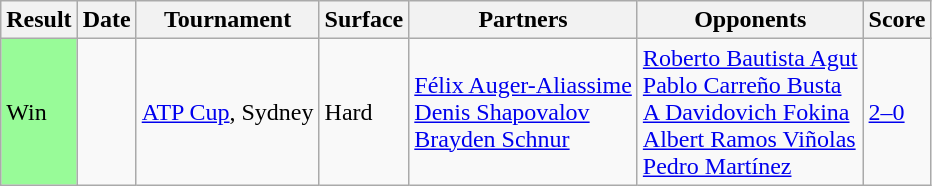<table class="sortable wikitable">
<tr>
<th>Result</th>
<th>Date</th>
<th>Tournament</th>
<th>Surface</th>
<th>Partners</th>
<th>Opponents</th>
<th class=unsortable>Score</th>
</tr>
<tr>
<td bgcolor=98FB98>Win</td>
<td><a href='#'></a></td>
<td><a href='#'>ATP Cup</a>, Sydney</td>
<td>Hard</td>
<td> <a href='#'>Félix Auger-Aliassime</a><br>  <a href='#'>Denis Shapovalov</a><br>  <a href='#'>Brayden Schnur</a></td>
<td> <a href='#'>Roberto Bautista Agut</a><br>  <a href='#'>Pablo Carreño Busta</a><br>  <a href='#'>A Davidovich Fokina</a><br>  <a href='#'>Albert Ramos Viñolas</a><br>  <a href='#'>Pedro Martínez</a></td>
<td><a href='#'>2–0</a></td>
</tr>
</table>
